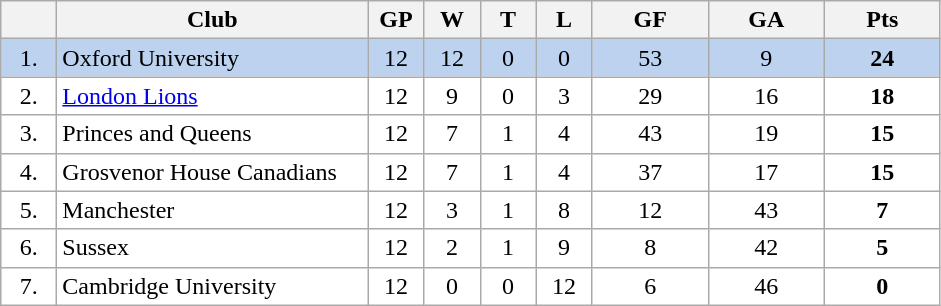<table class="wikitable">
<tr>
<th width="30"></th>
<th width="200">Club</th>
<th width="30">GP</th>
<th width="30">W</th>
<th width="30">T</th>
<th width="30">L</th>
<th width="70">GF</th>
<th width="70">GA</th>
<th width="70">Pts</th>
</tr>
<tr bgcolor="#BCD2EE" align="center">
<td>1.</td>
<td align="left">Oxford University</td>
<td>12</td>
<td>12</td>
<td>0</td>
<td>0</td>
<td>53</td>
<td>9</td>
<td><strong>24</strong></td>
</tr>
<tr bgcolor="#FFFFFF" align="center">
<td>2.</td>
<td align="left"><a href='#'>London Lions</a></td>
<td>12</td>
<td>9</td>
<td>0</td>
<td>3</td>
<td>29</td>
<td>16</td>
<td><strong>18</strong></td>
</tr>
<tr bgcolor="#FFFFFF" align="center">
<td>3.</td>
<td align="left">Princes and Queens</td>
<td>12</td>
<td>7</td>
<td>1</td>
<td>4</td>
<td>43</td>
<td>19</td>
<td><strong>15</strong></td>
</tr>
<tr bgcolor="#FFFFFF" align="center">
<td>4.</td>
<td align="left">Grosvenor House Canadians</td>
<td>12</td>
<td>7</td>
<td>1</td>
<td>4</td>
<td>37</td>
<td>17</td>
<td><strong>15</strong></td>
</tr>
<tr bgcolor="#FFFFFF" align="center">
<td>5.</td>
<td align="left">Manchester</td>
<td>12</td>
<td>3</td>
<td>1</td>
<td>8</td>
<td>12</td>
<td>43</td>
<td><strong>7</strong></td>
</tr>
<tr bgcolor="#FFFFFF" align="center">
<td>6.</td>
<td align="left">Sussex</td>
<td>12</td>
<td>2</td>
<td>1</td>
<td>9</td>
<td>8</td>
<td>42</td>
<td><strong>5</strong></td>
</tr>
<tr bgcolor="#FFFFFF" align="center">
<td>7.</td>
<td align="left">Cambridge University</td>
<td>12</td>
<td>0</td>
<td>0</td>
<td>12</td>
<td>6</td>
<td>46</td>
<td><strong>0</strong></td>
</tr>
</table>
